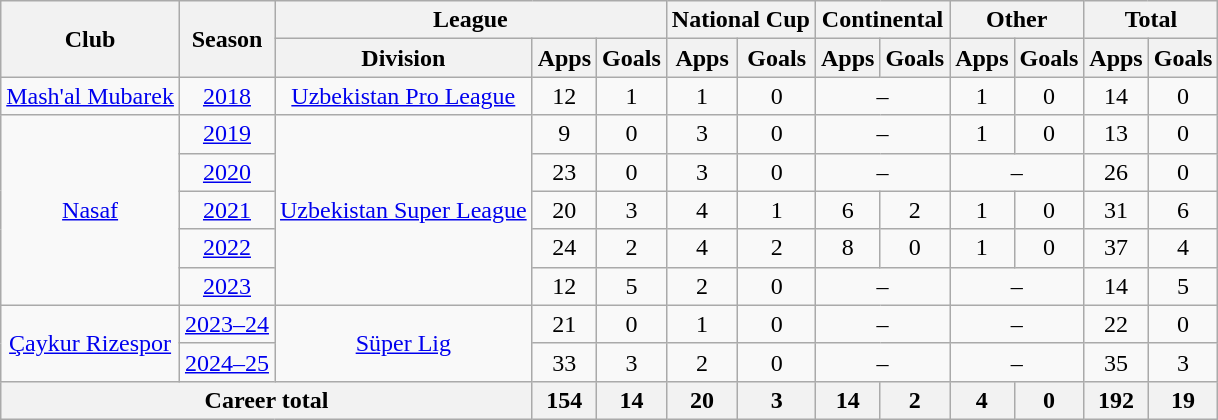<table class="wikitable" style="text-align: center;">
<tr>
<th rowspan="2">Club</th>
<th rowspan="2">Season</th>
<th colspan="3">League</th>
<th colspan="2">National Cup</th>
<th colspan="2">Continental</th>
<th colspan="2">Other</th>
<th colspan="2">Total</th>
</tr>
<tr>
<th>Division</th>
<th>Apps</th>
<th>Goals</th>
<th>Apps</th>
<th>Goals</th>
<th>Apps</th>
<th>Goals</th>
<th>Apps</th>
<th>Goals</th>
<th>Apps</th>
<th>Goals</th>
</tr>
<tr>
<td valign="center"><a href='#'>Mash'al Mubarek</a></td>
<td><a href='#'>2018</a></td>
<td valign="center"><a href='#'>Uzbekistan Pro League</a></td>
<td>12</td>
<td>1</td>
<td>1</td>
<td>0</td>
<td colspan="2">–</td>
<td>1</td>
<td>0</td>
<td>14</td>
<td>0</td>
</tr>
<tr>
<td rowspan="5" valign="center"><a href='#'>Nasaf</a></td>
<td><a href='#'>2019</a></td>
<td rowspan="5"><a href='#'>Uzbekistan Super League</a></td>
<td>9</td>
<td>0</td>
<td>3</td>
<td>0</td>
<td colspan="2">–</td>
<td>1</td>
<td>0</td>
<td>13</td>
<td>0</td>
</tr>
<tr>
<td><a href='#'>2020</a></td>
<td>23</td>
<td>0</td>
<td>3</td>
<td>0</td>
<td colspan="2">–</td>
<td colspan="2">–</td>
<td>26</td>
<td>0</td>
</tr>
<tr>
<td><a href='#'>2021</a></td>
<td>20</td>
<td>3</td>
<td>4</td>
<td>1</td>
<td>6</td>
<td>2</td>
<td>1</td>
<td>0</td>
<td>31</td>
<td>6</td>
</tr>
<tr>
<td><a href='#'>2022</a></td>
<td>24</td>
<td>2</td>
<td>4</td>
<td>2</td>
<td>8</td>
<td>0</td>
<td>1</td>
<td>0</td>
<td>37</td>
<td>4</td>
</tr>
<tr>
<td><a href='#'>2023</a></td>
<td>12</td>
<td>5</td>
<td>2</td>
<td>0</td>
<td colspan="2">–</td>
<td colspan="2">–</td>
<td>14</td>
<td>5</td>
</tr>
<tr>
<td rowspan="2" valign="center"><a href='#'>Çaykur Rizespor</a></td>
<td><a href='#'>2023–24</a></td>
<td rowspan="2" valign="center"><a href='#'>Süper Lig</a></td>
<td>21</td>
<td>0</td>
<td>1</td>
<td>0</td>
<td colspan="2">–</td>
<td colspan="2">–</td>
<td>22</td>
<td>0</td>
</tr>
<tr>
<td><a href='#'>2024–25</a></td>
<td>33</td>
<td>3</td>
<td>2</td>
<td>0</td>
<td colspan="2">–</td>
<td colspan="2">–</td>
<td>35</td>
<td>3</td>
</tr>
<tr>
<th colspan="3">Career total</th>
<th>154</th>
<th>14</th>
<th>20</th>
<th>3</th>
<th>14</th>
<th>2</th>
<th>4</th>
<th>0</th>
<th>192</th>
<th>19</th>
</tr>
</table>
